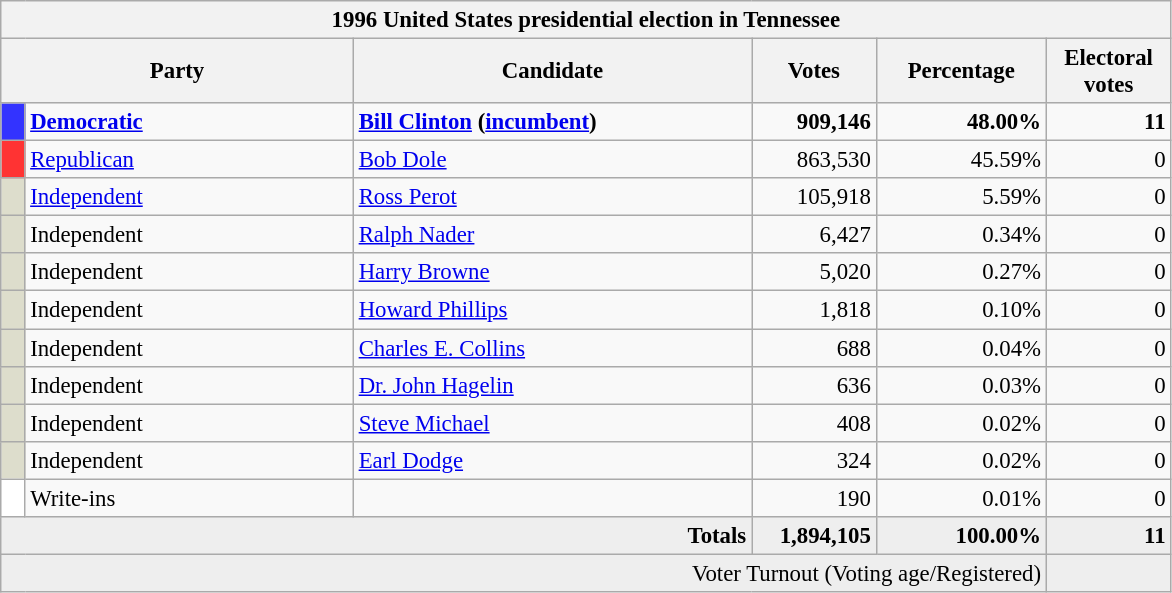<table class="wikitable" style="font-size: 95%;">
<tr>
<th colspan="7">1996 United States presidential election in Tennessee</th>
</tr>
<tr>
<th colspan="2" style="width: 15em">Party</th>
<th style="width: 17em">Candidate</th>
<th style="width: 5em">Votes</th>
<th style="width: 7em">Percentage</th>
<th style="width: 5em">Electoral votes</th>
</tr>
<tr>
<th style="background-color:#3333FF; width: 3px"></th>
<td style="width: 130px"><strong><a href='#'>Democratic</a></strong></td>
<td><strong><a href='#'>Bill Clinton</a> (<a href='#'>incumbent</a>)</strong></td>
<td align="right"><strong>909,146</strong></td>
<td align="right"><strong>48.00%</strong></td>
<td align="right"><strong>11</strong></td>
</tr>
<tr>
<th style="background-color:#FF3333; width: 3px"></th>
<td style="width: 130px"><a href='#'>Republican</a></td>
<td><a href='#'>Bob Dole</a></td>
<td align="right">863,530</td>
<td align="right">45.59%</td>
<td align="right">0</td>
</tr>
<tr>
<th style="background-color:#DDDDCC; width: 3px"></th>
<td style="width: 130px"><a href='#'>Independent</a></td>
<td><a href='#'>Ross Perot</a></td>
<td align="right">105,918</td>
<td align="right">5.59%</td>
<td align="right">0</td>
</tr>
<tr>
<th style="background-color:#DDDDCC; width: 3px"></th>
<td style="width: 130px">Independent</td>
<td><a href='#'>Ralph Nader</a></td>
<td align="right">6,427</td>
<td align="right">0.34%</td>
<td align="right">0</td>
</tr>
<tr>
<th style="background-color:#DDDDCC; width: 3px"></th>
<td style="width: 130px">Independent</td>
<td><a href='#'>Harry Browne</a></td>
<td align="right">5,020</td>
<td align="right">0.27%</td>
<td align="right">0</td>
</tr>
<tr>
<th style="background-color:#DDDDCC; width: 3px"></th>
<td style="width: 130px">Independent</td>
<td><a href='#'>Howard Phillips</a></td>
<td align="right">1,818</td>
<td align="right">0.10%</td>
<td align="right">0</td>
</tr>
<tr>
<th style="background-color:#DDDDCC; width: 3px"></th>
<td style="width: 130px">Independent</td>
<td><a href='#'>Charles E. Collins</a></td>
<td align="right">688</td>
<td align="right">0.04%</td>
<td align="right">0</td>
</tr>
<tr>
<th style="background-color:#DDDDCC; width: 3px"></th>
<td style="width: 130px">Independent</td>
<td><a href='#'>Dr. John Hagelin</a></td>
<td align="right">636</td>
<td align="right">0.03%</td>
<td align="right">0</td>
</tr>
<tr>
<th style="background-color:#DDDDCC; width: 3px"></th>
<td style="width: 130px">Independent</td>
<td><a href='#'>Steve Michael</a></td>
<td align="right">408</td>
<td align="right">0.02%</td>
<td align="right">0</td>
</tr>
<tr>
<th style="background-color:#DDDDCC; width: 3px"></th>
<td style="width: 130px">Independent</td>
<td><a href='#'>Earl Dodge</a></td>
<td align="right">324</td>
<td align="right">0.02%</td>
<td align="right">0</td>
</tr>
<tr>
<th style="background-color:white; width: 3px"></th>
<td style="width: 130px">Write-ins</td>
<td></td>
<td align="right">190</td>
<td align="right">0.01%</td>
<td align="right">0</td>
</tr>
<tr bgcolor="#EEEEEE">
<td colspan="3" align="right"><strong>Totals</strong></td>
<td align="right"><strong>1,894,105</strong></td>
<td align="right"><strong>100.00%</strong></td>
<td align="right"><strong>11</strong></td>
</tr>
<tr bgcolor="#EEEEEE">
<td colspan="5" align="right">Voter Turnout (Voting age/Registered)</td>
<td colspan="1" align="right"></td>
</tr>
</table>
